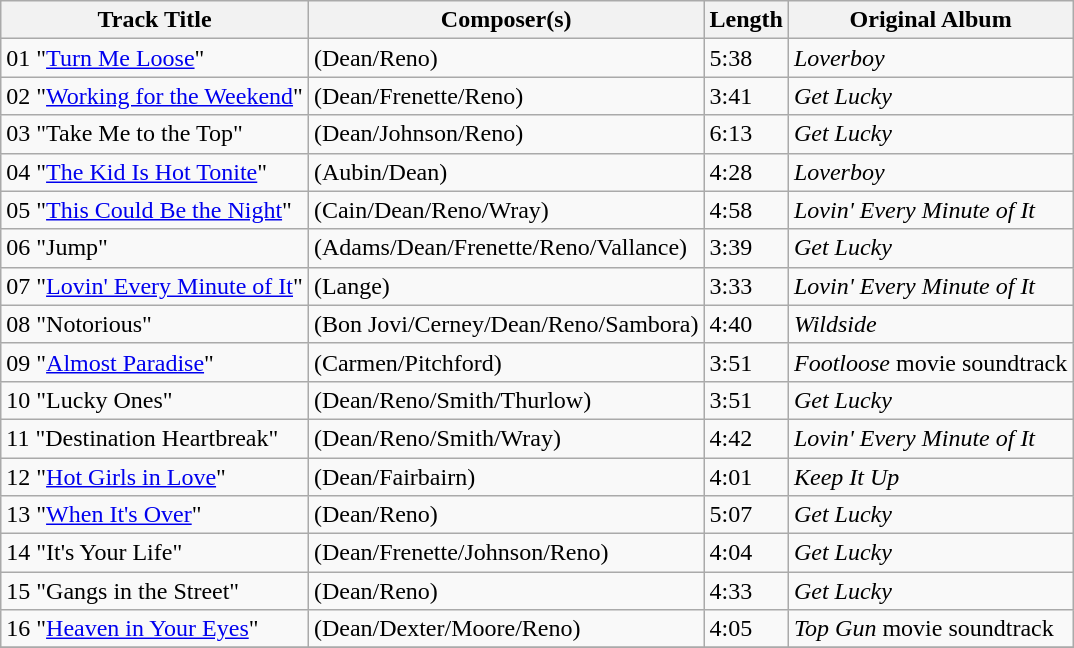<table class="wikitable">
<tr>
<th>Track Title</th>
<th>Composer(s)</th>
<th>Length</th>
<th>Original Album</th>
</tr>
<tr>
<td>01 "<a href='#'>Turn Me Loose</a>"</td>
<td>(Dean/Reno)</td>
<td>5:38</td>
<td><em>Loverboy</em></td>
</tr>
<tr>
<td>02 "<a href='#'>Working for the Weekend</a>"</td>
<td>(Dean/Frenette/Reno)</td>
<td>3:41</td>
<td><em>Get Lucky</em></td>
</tr>
<tr>
<td>03 "Take Me to the Top"</td>
<td>(Dean/Johnson/Reno)</td>
<td>6:13</td>
<td><em>Get Lucky</em></td>
</tr>
<tr>
<td>04 "<a href='#'>The Kid Is Hot Tonite</a>"</td>
<td>(Aubin/Dean)</td>
<td>4:28</td>
<td><em>Loverboy</em></td>
</tr>
<tr>
<td>05 "<a href='#'>This Could Be the Night</a>"</td>
<td>(Cain/Dean/Reno/Wray)</td>
<td>4:58</td>
<td><em>Lovin' Every Minute of It</em></td>
</tr>
<tr>
<td>06 "Jump"</td>
<td>(Adams/Dean/Frenette/Reno/Vallance)</td>
<td>3:39</td>
<td><em>Get Lucky</em></td>
</tr>
<tr>
<td>07 "<a href='#'>Lovin' Every Minute of It</a>"</td>
<td>(Lange)</td>
<td>3:33</td>
<td><em>Lovin' Every Minute of It</em></td>
</tr>
<tr>
<td>08 "Notorious"</td>
<td>(Bon Jovi/Cerney/Dean/Reno/Sambora)</td>
<td>4:40</td>
<td><em>Wildside</em></td>
</tr>
<tr>
<td>09 "<a href='#'>Almost Paradise</a>"</td>
<td>(Carmen/Pitchford)</td>
<td>3:51</td>
<td><em>Footloose</em> movie soundtrack</td>
</tr>
<tr>
<td>10 "Lucky Ones"</td>
<td>(Dean/Reno/Smith/Thurlow)</td>
<td>3:51</td>
<td><em>Get Lucky</em></td>
</tr>
<tr>
<td>11 "Destination Heartbreak"</td>
<td>(Dean/Reno/Smith/Wray)</td>
<td>4:42</td>
<td><em>Lovin' Every Minute of It</em></td>
</tr>
<tr>
<td>12 "<a href='#'>Hot Girls in Love</a>"</td>
<td>(Dean/Fairbairn)</td>
<td>4:01</td>
<td><em>Keep It Up</em></td>
</tr>
<tr>
<td>13 "<a href='#'>When It's Over</a>"</td>
<td>(Dean/Reno)</td>
<td>5:07</td>
<td><em>Get Lucky</em></td>
</tr>
<tr>
<td>14 "It's Your Life"</td>
<td>(Dean/Frenette/Johnson/Reno)</td>
<td>4:04</td>
<td><em>Get Lucky</em></td>
</tr>
<tr>
<td>15 "Gangs in the Street"</td>
<td>(Dean/Reno)</td>
<td>4:33</td>
<td><em>Get Lucky</em></td>
</tr>
<tr>
<td>16 "<a href='#'>Heaven in Your Eyes</a>"</td>
<td>(Dean/Dexter/Moore/Reno)</td>
<td>4:05</td>
<td><em>Top Gun</em> movie soundtrack</td>
</tr>
<tr>
</tr>
</table>
